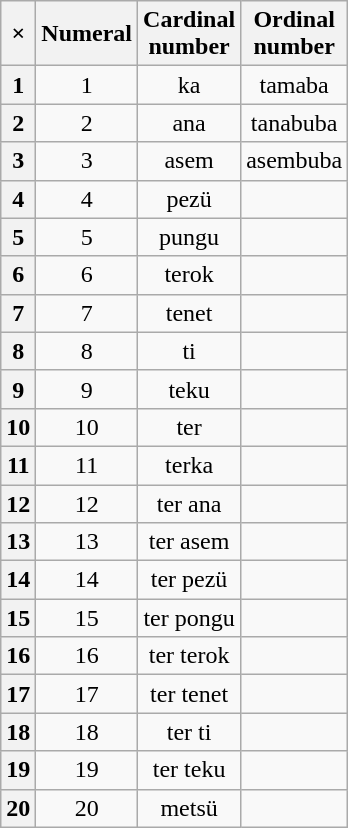<table class="wikitable" style="text-align: center; width: 200px; height: 200px;">
<tr>
<th>×</th>
<th>Numeral</th>
<th>Cardinal number</th>
<th>Ordinal number</th>
</tr>
<tr>
<th>1</th>
<td>1</td>
<td>ka</td>
<td>tamaba</td>
</tr>
<tr>
<th>2</th>
<td>2</td>
<td>ana</td>
<td>tanabuba</td>
</tr>
<tr>
<th>3</th>
<td>3</td>
<td>asem</td>
<td>asembuba</td>
</tr>
<tr>
<th>4</th>
<td>4</td>
<td>pezü</td>
<td></td>
</tr>
<tr>
<th>5</th>
<td>5</td>
<td>pungu</td>
<td></td>
</tr>
<tr>
<th>6</th>
<td>6</td>
<td>terok</td>
<td></td>
</tr>
<tr>
<th>7</th>
<td>7</td>
<td>tenet</td>
<td></td>
</tr>
<tr>
<th>8</th>
<td>8</td>
<td>ti</td>
<td></td>
</tr>
<tr>
<th>9</th>
<td>9</td>
<td>teku</td>
<td></td>
</tr>
<tr>
<th>10</th>
<td>10</td>
<td>ter</td>
<td></td>
</tr>
<tr>
<th>11</th>
<td>11</td>
<td>terka</td>
<td></td>
</tr>
<tr>
<th>12</th>
<td>12</td>
<td>ter ana</td>
<td></td>
</tr>
<tr>
<th>13</th>
<td>13</td>
<td>ter asem</td>
<td></td>
</tr>
<tr>
<th>14</th>
<td>14</td>
<td>ter pezü</td>
<td></td>
</tr>
<tr>
<th>15</th>
<td>15</td>
<td>ter pongu</td>
<td></td>
</tr>
<tr>
<th>16</th>
<td>16</td>
<td>ter terok</td>
<td></td>
</tr>
<tr>
<th>17</th>
<td>17</td>
<td>ter tenet</td>
<td></td>
</tr>
<tr>
<th>18</th>
<td>18</td>
<td>ter ti</td>
<td></td>
</tr>
<tr>
<th>19</th>
<td>19</td>
<td>ter teku</td>
<td></td>
</tr>
<tr>
<th>20</th>
<td>20</td>
<td>metsü</td>
<td></td>
</tr>
</table>
